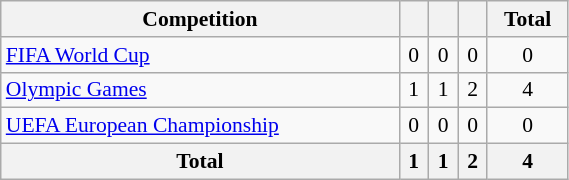<table class="wikitable" style="width:30%; font-size:90%; text-align:center;">
<tr>
<th>Competition</th>
<th></th>
<th></th>
<th></th>
<th>Total</th>
</tr>
<tr>
<td align=left><a href='#'>FIFA World Cup</a></td>
<td>0</td>
<td>0</td>
<td>0</td>
<td>0</td>
</tr>
<tr>
<td align="left"><a href='#'>Olympic Games</a></td>
<td>1</td>
<td>1</td>
<td>2</td>
<td>4</td>
</tr>
<tr>
<td align="left"><a href='#'>UEFA European Championship</a></td>
<td>0</td>
<td>0</td>
<td>0</td>
<td>0</td>
</tr>
<tr>
<th>Total</th>
<th>1</th>
<th>1</th>
<th>2</th>
<th>4</th>
</tr>
</table>
